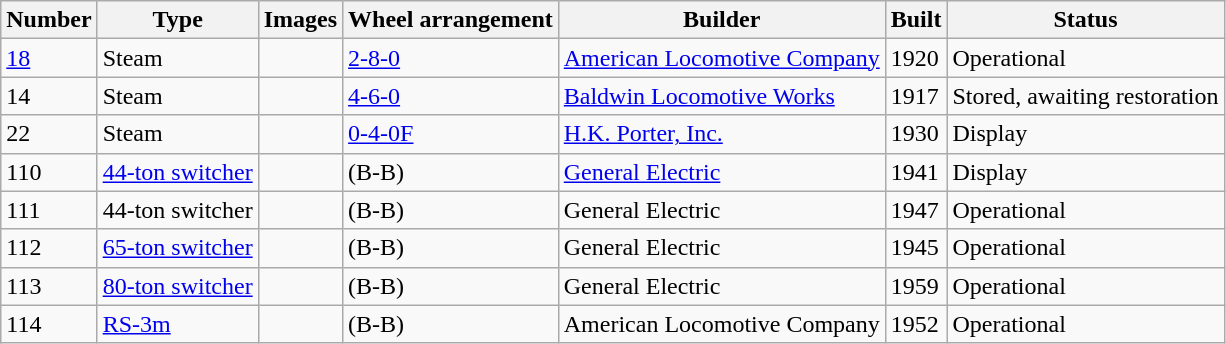<table class="wikitable" style="font-size:100%;">
<tr>
<th>Number</th>
<th>Type</th>
<th>Images</th>
<th>Wheel arrangement</th>
<th>Builder</th>
<th>Built</th>
<th>Status</th>
</tr>
<tr>
<td><a href='#'>18</a></td>
<td>Steam</td>
<td></td>
<td><a href='#'>2-8-0</a></td>
<td><a href='#'>American Locomotive Company</a></td>
<td>1920</td>
<td>Operational</td>
</tr>
<tr>
<td>14</td>
<td>Steam</td>
<td></td>
<td><a href='#'>4-6-0</a></td>
<td><a href='#'>Baldwin Locomotive Works</a></td>
<td>1917</td>
<td>Stored, awaiting restoration</td>
</tr>
<tr>
<td>22</td>
<td>Steam</td>
<td></td>
<td><a href='#'>0-4-0F</a></td>
<td><a href='#'>H.K. Porter, Inc.</a></td>
<td>1930</td>
<td>Display</td>
</tr>
<tr>
<td>110</td>
<td><a href='#'>44-ton switcher</a></td>
<td></td>
<td>(B-B)</td>
<td><a href='#'>General Electric</a></td>
<td>1941</td>
<td>Display</td>
</tr>
<tr>
<td>111</td>
<td>44-ton switcher</td>
<td></td>
<td>(B-B)</td>
<td>General Electric</td>
<td>1947</td>
<td>Operational</td>
</tr>
<tr>
<td>112</td>
<td><a href='#'>65-ton switcher</a></td>
<td></td>
<td>(B-B)</td>
<td>General Electric</td>
<td>1945</td>
<td>Operational</td>
</tr>
<tr>
<td>113</td>
<td><a href='#'>80-ton switcher</a></td>
<td></td>
<td>(B-B)</td>
<td>General Electric</td>
<td>1959</td>
<td>Operational</td>
</tr>
<tr>
<td>114</td>
<td><a href='#'>RS-3m</a></td>
<td></td>
<td>(B-B)</td>
<td>American Locomotive Company</td>
<td>1952</td>
<td>Operational</td>
</tr>
</table>
